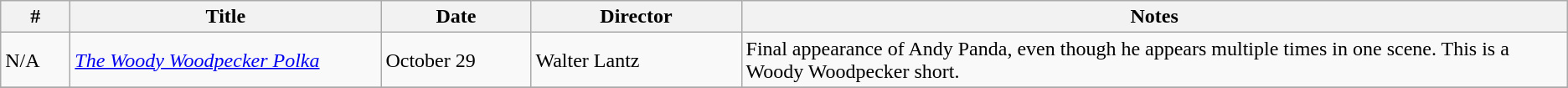<table class="wikitable">
<tr>
<th style="width:3em">#</th>
<th style="width:15em">Title</th>
<th style="width:7em">Date</th>
<th style="width:10em">Director</th>
<th>Notes</th>
</tr>
<tr>
<td>N/A</td>
<td><em><a href='#'>The Woody Woodpecker Polka</a></em></td>
<td>October 29</td>
<td>Walter Lantz</td>
<td>Final appearance of Andy Panda, even though he appears multiple times in one scene. This is a Woody Woodpecker short.</td>
</tr>
<tr>
</tr>
</table>
